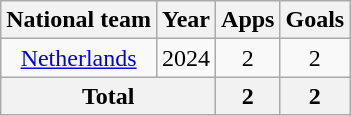<table class="wikitable" style="text-align:center">
<tr>
<th>National team</th>
<th>Year</th>
<th>Apps</th>
<th>Goals</th>
</tr>
<tr>
<td rowspan="1"><a href='#'>Netherlands</a></td>
<td>2024</td>
<td>2</td>
<td>2</td>
</tr>
<tr>
<th colspan="2">Total</th>
<th>2</th>
<th>2</th>
</tr>
</table>
